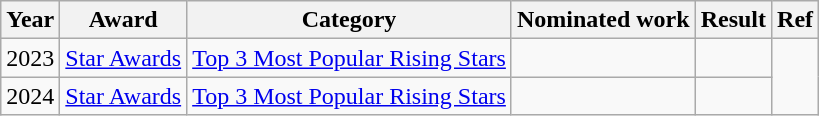<table class="wikitable sortable">
<tr>
<th>Year</th>
<th>Award</th>
<th>Category</th>
<th>Nominated work</th>
<th>Result</th>
<th class="unsortable">Ref</th>
</tr>
<tr>
<td>2023</td>
<td rowspan=1><a href='#'>Star Awards</a></td>
<td><a href='#'>Top 3 Most Popular Rising Stars</a></td>
<td></td>
<td></td>
<td rowspan=3></td>
</tr>
<tr>
<td>2024</td>
<td><a href='#'>Star Awards</a></td>
<td><a href='#'>Top 3 Most Popular Rising Stars</a></td>
<td></td>
<td></td>
</tr>
</table>
